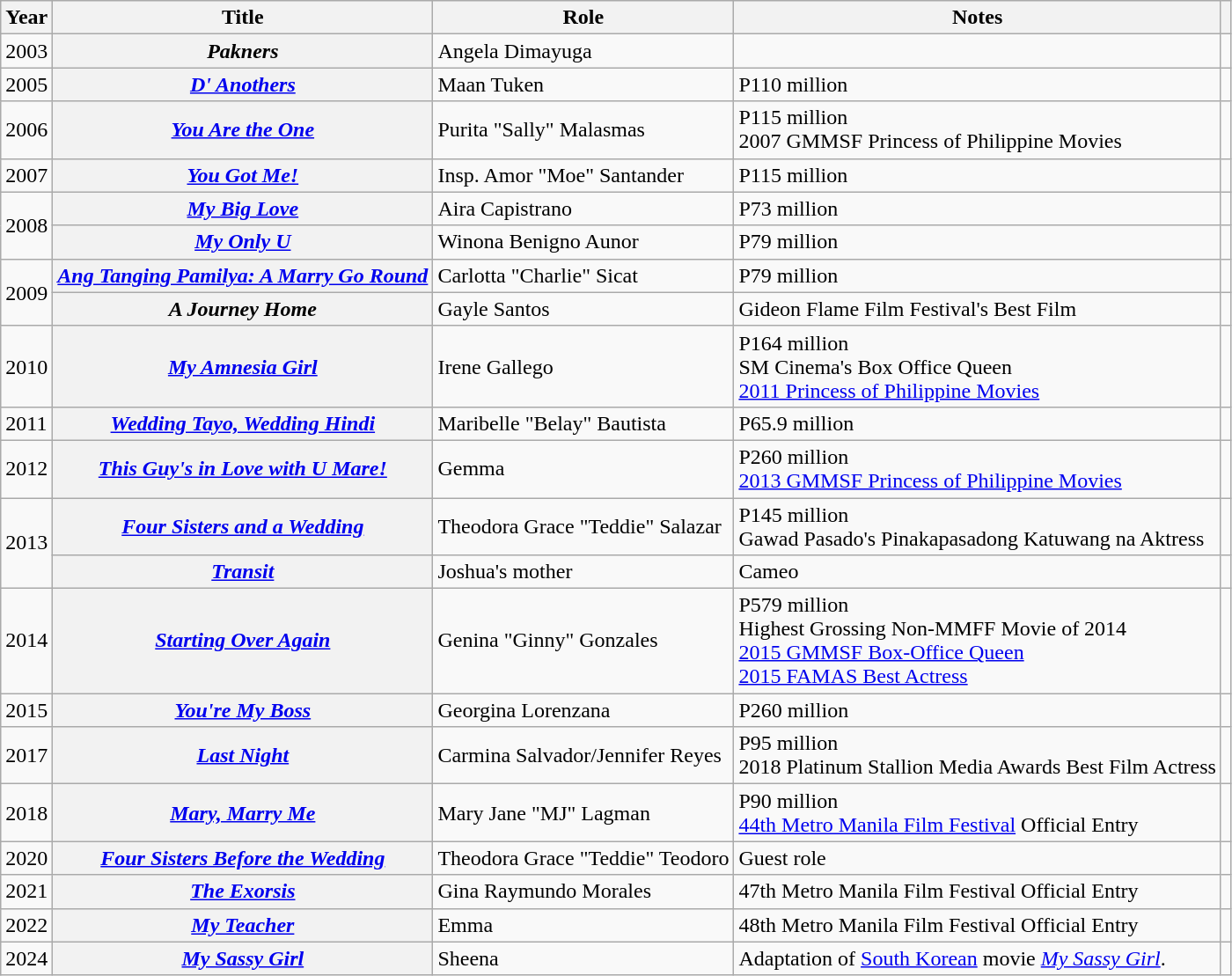<table class="wikitable sortable plainrowheaders">
<tr>
<th scope="col">Year</th>
<th scope="col">Title</th>
<th scope="col">Role</th>
<th scope="col">Notes</th>
<th scope="col"></th>
</tr>
<tr>
<td>2003</td>
<th scope="row"><em>Pakners</em></th>
<td>Angela Dimayuga</td>
<td></td>
<td></td>
</tr>
<tr>
<td>2005</td>
<th scope="row"><em><a href='#'>D' Anothers</a></em></th>
<td>Maan Tuken</td>
<td>P110 million</td>
<td></td>
</tr>
<tr>
<td>2006</td>
<th scope="row"><em><a href='#'>You Are the One</a></em></th>
<td>Purita "Sally" Malasmas</td>
<td>P115 million <br> 2007 GMMSF Princess of Philippine Movies</td>
<td></td>
</tr>
<tr>
<td>2007</td>
<th scope="row"><em><a href='#'>You Got Me!</a></em></th>
<td>Insp. Amor "Moe" Santander</td>
<td>P115 million</td>
<td></td>
</tr>
<tr>
<td rowspan=2>2008</td>
<th scope="row"><em><a href='#'>My Big Love</a></em></th>
<td>Aira Capistrano</td>
<td>P73 million</td>
<td></td>
</tr>
<tr>
<th scope="row"><em><a href='#'>My Only U</a></em></th>
<td>Winona Benigno Aunor</td>
<td>P79 million</td>
<td></td>
</tr>
<tr>
<td rowspan=2>2009</td>
<th scope="row"><em><a href='#'>Ang Tanging Pamilya: A Marry Go Round</a></em></th>
<td>Carlotta "Charlie" Sicat</td>
<td>P79 million</td>
<td></td>
</tr>
<tr>
<th scope="row"><em>A Journey Home</em></th>
<td>Gayle Santos</td>
<td>Gideon Flame Film Festival's Best Film</td>
<td></td>
</tr>
<tr>
<td>2010</td>
<th scope="row"><em><a href='#'>My Amnesia Girl</a></em></th>
<td>Irene Gallego</td>
<td>P164 million <br> SM Cinema's Box Office Queen <br> <a href='#'>2011 Princess of Philippine Movies</a></td>
<td></td>
</tr>
<tr>
<td>2011</td>
<th scope="row"><em><a href='#'>Wedding Tayo, Wedding Hindi</a></em></th>
<td>Maribelle "Belay" Bautista</td>
<td>P65.9 million</td>
<td></td>
</tr>
<tr>
<td>2012</td>
<th scope="row"><em><a href='#'>This Guy's in Love with U Mare!</a></em></th>
<td>Gemma</td>
<td>P260 million <br> <a href='#'>2013 GMMSF Princess of Philippine Movies</a></td>
<td></td>
</tr>
<tr>
<td rowspan=2>2013</td>
<th scope="row"><em><a href='#'>Four Sisters and a Wedding</a></em></th>
<td>Theodora Grace "Teddie" Salazar</td>
<td>P145 million <br> Gawad Pasado's Pinakapasadong Katuwang na Aktress</td>
<td></td>
</tr>
<tr>
<th scope="row"><em><a href='#'>Transit</a></em></th>
<td>Joshua's mother</td>
<td>Cameo</td>
<td></td>
</tr>
<tr>
<td>2014</td>
<th scope="row"><em><a href='#'>Starting Over Again</a></em></th>
<td>Genina "Ginny" Gonzales</td>
<td>P579 million <br> Highest Grossing Non-MMFF Movie of 2014 <br> <a href='#'>2015 GMMSF Box-Office Queen</a> <br> <a href='#'>2015 FAMAS Best Actress</a></td>
<td></td>
</tr>
<tr>
<td>2015</td>
<th scope="row"><em><a href='#'>You're My Boss</a></em></th>
<td>Georgina Lorenzana</td>
<td>P260 million</td>
<td></td>
</tr>
<tr>
<td>2017</td>
<th scope="row"><em><a href='#'>Last Night</a></em></th>
<td>Carmina Salvador/Jennifer Reyes</td>
<td>P95 million <br> 2018 Platinum Stallion Media Awards Best Film Actress</td>
<td></td>
</tr>
<tr>
<td>2018</td>
<th scope="row"><em><a href='#'>Mary, Marry Me</a></em></th>
<td>Mary Jane "MJ" Lagman</td>
<td>P90 million <br> <a href='#'>44th Metro Manila Film Festival</a> Official Entry</td>
<td></td>
</tr>
<tr>
<td>2020</td>
<th scope="row"><em><a href='#'>Four Sisters Before the Wedding</a></em></th>
<td>Theodora Grace "Teddie" Teodoro</td>
<td>Guest role</td>
<td></td>
</tr>
<tr>
<td>2021</td>
<th scope="row"><em><a href='#'>The Exorsis</a></em></th>
<td>Gina Raymundo Morales</td>
<td>47th Metro Manila Film Festival Official Entry</td>
<td></td>
</tr>
<tr>
<td>2022</td>
<th scope="row"><em><a href='#'>My Teacher</a></em></th>
<td>Emma</td>
<td>48th Metro Manila Film Festival Official Entry</td>
<td></td>
</tr>
<tr>
<td>2024</td>
<th scope="row"><em><a href='#'>My Sassy Girl</a></em></th>
<td>Sheena</td>
<td>Adaptation of <a href='#'>South Korean</a> movie <em><a href='#'>My Sassy Girl</a></em>.</td>
<td></td>
</tr>
</table>
